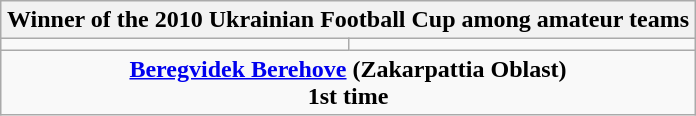<table class=wikitable style="text-align:center; margin:auto">
<tr>
<th colspan=2>Winner of the 2010 Ukrainian Football Cup among amateur teams</th>
</tr>
<tr>
<td></td>
<td></td>
</tr>
<tr>
<td colspan=2><strong><a href='#'>Beregvidek Berehove</a> (Zakarpattia Oblast)</strong><br><strong>1st time</strong></td>
</tr>
</table>
